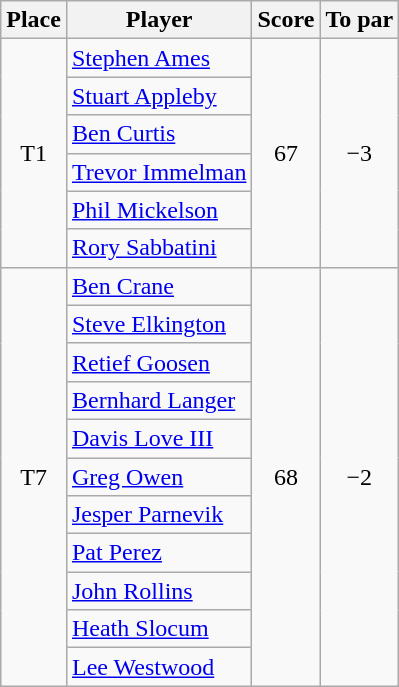<table class="wikitable">
<tr>
<th>Place</th>
<th>Player</th>
<th>Score</th>
<th>To par</th>
</tr>
<tr>
<td rowspan="6" style="text-align:center;">T1</td>
<td> <a href='#'>Stephen Ames</a></td>
<td rowspan="6" style="text-align:center;">67</td>
<td rowspan="6" style="text-align:center;">−3</td>
</tr>
<tr>
<td> <a href='#'>Stuart Appleby</a></td>
</tr>
<tr>
<td> <a href='#'>Ben Curtis</a></td>
</tr>
<tr>
<td> <a href='#'>Trevor Immelman</a></td>
</tr>
<tr>
<td> <a href='#'>Phil Mickelson</a></td>
</tr>
<tr>
<td> <a href='#'>Rory Sabbatini</a></td>
</tr>
<tr>
<td rowspan="11" style="text-align:center;">T7</td>
<td> <a href='#'>Ben Crane</a></td>
<td rowspan="11" style="text-align:center;">68</td>
<td rowspan="11" style="text-align:center;">−2</td>
</tr>
<tr>
<td> <a href='#'>Steve Elkington</a></td>
</tr>
<tr>
<td> <a href='#'>Retief Goosen</a></td>
</tr>
<tr>
<td> <a href='#'>Bernhard Langer</a></td>
</tr>
<tr>
<td> <a href='#'>Davis Love III</a></td>
</tr>
<tr>
<td> <a href='#'>Greg Owen</a></td>
</tr>
<tr>
<td> <a href='#'>Jesper Parnevik</a></td>
</tr>
<tr>
<td> <a href='#'>Pat Perez</a></td>
</tr>
<tr>
<td> <a href='#'>John Rollins</a></td>
</tr>
<tr>
<td> <a href='#'>Heath Slocum</a></td>
</tr>
<tr>
<td> <a href='#'>Lee Westwood</a></td>
</tr>
</table>
